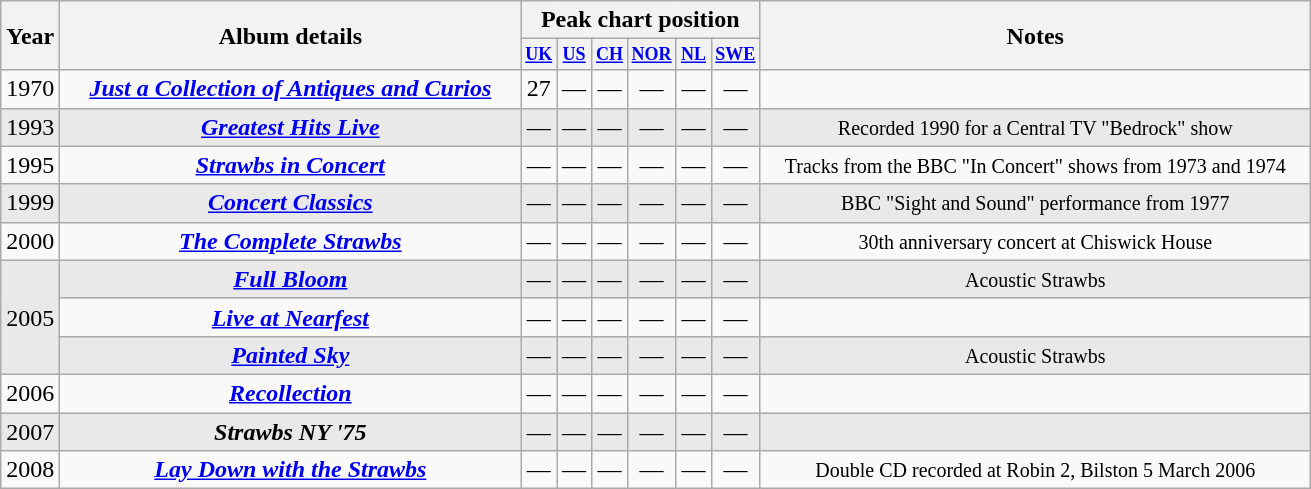<table class="wikitable">
<tr>
<th rowspan=2>Year</th>
<th rowspan="2" style="width:300px;">Album details</th>
<th colspan=6>Peak chart position</th>
<th rowspan="2" style="width:360px;">Notes<br></th>
</tr>
<tr>
<th style="width:1em;font-size:75%"><a href='#'>UK</a><br></th>
<th style="width:1em;font-size:75%"><a href='#'>US</a><br></th>
<th style="width:1em;font-size:75%"><a href='#'>CH</a><br></th>
<th style="width:1em;font-size:75%"><a href='#'>NOR</a><br></th>
<th style="width:1em;font-size:75%"><a href='#'>NL</a><br></th>
<th style="width:1em;font-size:75%"><a href='#'>SWE</a><br></th>
</tr>
<tr style="text-align:center;">
<td>1970</td>
<td><strong><em><a href='#'>Just a Collection of Antiques and Curios</a></em></strong></td>
<td>27</td>
<td>—</td>
<td>—</td>
<td>—</td>
<td>—</td>
<td>—</td>
<td></td>
</tr>
<tr style="background:#e9e9e9; text-align:center;">
<td>1993</td>
<td><strong><em><a href='#'>Greatest Hits Live</a></em></strong></td>
<td>—</td>
<td>—</td>
<td>—</td>
<td>—</td>
<td>—</td>
<td>—</td>
<td><small>Recorded 1990 for a Central TV "Bedrock" show</small></td>
</tr>
<tr style="text-align:center;">
<td>1995</td>
<td><strong><em><a href='#'>Strawbs in Concert</a></em></strong></td>
<td>—</td>
<td>—</td>
<td>—</td>
<td>—</td>
<td>—</td>
<td>—</td>
<td><small>Tracks from the BBC "In Concert" shows from 1973 and 1974</small></td>
</tr>
<tr style="background:#e9e9e9; text-align:center;">
<td>1999</td>
<td><strong><em><a href='#'>Concert Classics</a></em></strong></td>
<td>—</td>
<td>—</td>
<td>—</td>
<td>—</td>
<td>—</td>
<td>—</td>
<td><small>BBC "Sight and Sound" performance from 1977</small></td>
</tr>
<tr style="text-align:center;">
<td>2000</td>
<td><strong><em><a href='#'>The Complete Strawbs</a></em></strong></td>
<td>—</td>
<td>—</td>
<td>—</td>
<td>—</td>
<td>—</td>
<td>—</td>
<td><small>30th anniversary concert at Chiswick House</small></td>
</tr>
<tr style="background:#e9e9e9; text-align:center;">
<td rowspan="3">2005</td>
<td><strong><em><a href='#'>Full Bloom</a></em></strong></td>
<td>—</td>
<td>—</td>
<td>—</td>
<td>—</td>
<td>—</td>
<td>—</td>
<td><small>Acoustic Strawbs</small></td>
</tr>
<tr style="text-align:center;">
<td><strong><em><a href='#'>Live at Nearfest</a></em></strong></td>
<td>—</td>
<td>—</td>
<td>—</td>
<td>—</td>
<td>—</td>
<td>—</td>
<td></td>
</tr>
<tr style="background:#e9e9e9; text-align:center;">
<td><strong><em><a href='#'>Painted Sky</a></em></strong></td>
<td>—</td>
<td>—</td>
<td>—</td>
<td>—</td>
<td>—</td>
<td>—</td>
<td><small>Acoustic Strawbs</small></td>
</tr>
<tr style="text-align:center;">
<td>2006</td>
<td><strong><em><a href='#'>Recollection</a></em></strong></td>
<td>—</td>
<td>—</td>
<td>—</td>
<td>—</td>
<td>—</td>
<td>—</td>
<td></td>
</tr>
<tr style="background:#e9e9e9; text-align:center;">
<td>2007</td>
<td><strong><em>Strawbs NY '75</em></strong></td>
<td>—</td>
<td>—</td>
<td>—</td>
<td>—</td>
<td>—</td>
<td>—</td>
<td></td>
</tr>
<tr style="text-align:center;">
<td>2008</td>
<td><strong><em><a href='#'>Lay Down with the Strawbs</a></em></strong></td>
<td>—</td>
<td>—</td>
<td>—</td>
<td>—</td>
<td>—</td>
<td>—</td>
<td><small>Double CD recorded at Robin 2, Bilston 5 March 2006</small></td>
</tr>
</table>
